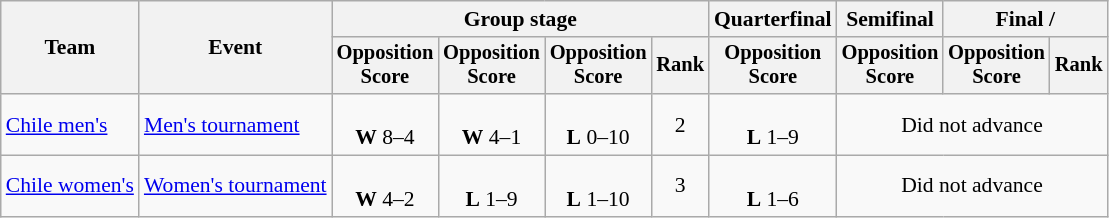<table class="wikitable" style="font-size:90%;text-align:center">
<tr>
<th rowspan="2">Team</th>
<th rowspan="2">Event</th>
<th colspan="4">Group stage</th>
<th>Quarterfinal</th>
<th>Semifinal</th>
<th colspan="2">Final / </th>
</tr>
<tr style="font-size:95%">
<th>Opposition<br>Score</th>
<th>Opposition<br>Score</th>
<th>Opposition<br>Score</th>
<th>Rank</th>
<th>Opposition<br>Score</th>
<th>Opposition<br>Score</th>
<th>Opposition<br>Score</th>
<th>Rank</th>
</tr>
<tr>
<td align=left><a href='#'>Chile men's</a></td>
<td align=left><a href='#'>Men's tournament</a></td>
<td><br><strong>W</strong> 8–4</td>
<td><br><strong>W</strong> 4–1</td>
<td><br><strong>L</strong> 0–10</td>
<td>2</td>
<td><br><strong>L</strong> 1–9</td>
<td colspan=3>Did not advance</td>
</tr>
<tr>
<td align=left><a href='#'>Chile women's</a></td>
<td align=left><a href='#'>Women's tournament</a></td>
<td><br><strong>W</strong> 4–2</td>
<td><br><strong>L</strong> 1–9</td>
<td><br><strong>L</strong> 1–10</td>
<td>3</td>
<td><br><strong>L</strong> 1–6</td>
<td colspan=3>Did not advance</td>
</tr>
</table>
